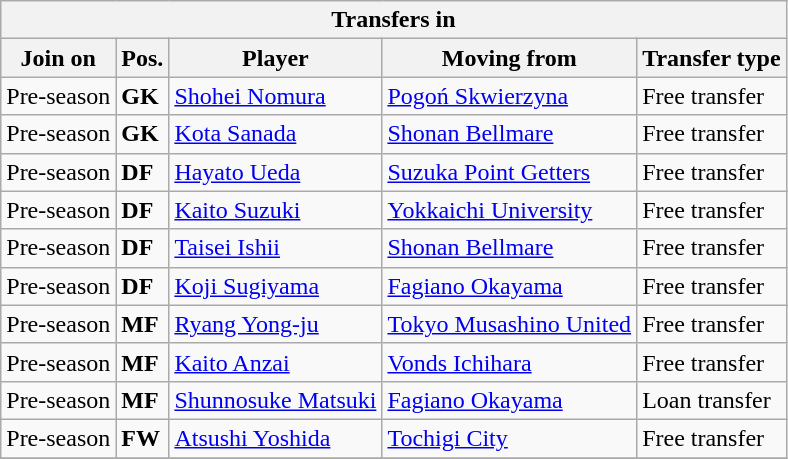<table class="wikitable sortable" style=“text-align:left;>
<tr>
<th colspan="5">Transfers in</th>
</tr>
<tr>
<th>Join on</th>
<th>Pos.</th>
<th>Player</th>
<th>Moving from</th>
<th>Transfer type</th>
</tr>
<tr>
<td>Pre-season</td>
<td><strong>GK</strong></td>
<td> <a href='#'>Shohei Nomura</a></td>
<td> <a href='#'>Pogoń Skwierzyna</a></td>
<td>Free transfer</td>
</tr>
<tr>
<td>Pre-season</td>
<td><strong>GK</strong></td>
<td> <a href='#'>Kota Sanada</a></td>
<td> <a href='#'>Shonan Bellmare</a></td>
<td>Free transfer</td>
</tr>
<tr>
<td>Pre-season</td>
<td><strong>DF</strong></td>
<td> <a href='#'>Hayato Ueda</a></td>
<td> <a href='#'>Suzuka Point Getters</a></td>
<td>Free transfer</td>
</tr>
<tr>
<td>Pre-season</td>
<td><strong>DF</strong></td>
<td> <a href='#'>Kaito Suzuki</a></td>
<td> <a href='#'>Yokkaichi University</a></td>
<td>Free transfer</td>
</tr>
<tr>
<td>Pre-season</td>
<td><strong>DF</strong></td>
<td> <a href='#'>Taisei Ishii</a></td>
<td> <a href='#'>Shonan Bellmare</a></td>
<td>Free transfer</td>
</tr>
<tr>
<td>Pre-season</td>
<td><strong>DF</strong></td>
<td> <a href='#'>Koji Sugiyama</a></td>
<td> <a href='#'>Fagiano Okayama</a></td>
<td>Free transfer</td>
</tr>
<tr>
<td>Pre-season</td>
<td><strong>MF</strong></td>
<td> <a href='#'>Ryang Yong-ju</a></td>
<td> <a href='#'>Tokyo Musashino United</a></td>
<td>Free transfer</td>
</tr>
<tr>
<td>Pre-season</td>
<td><strong>MF</strong></td>
<td> <a href='#'>Kaito Anzai</a></td>
<td> <a href='#'>Vonds Ichihara</a></td>
<td>Free transfer</td>
</tr>
<tr>
<td>Pre-season</td>
<td><strong>MF</strong></td>
<td> <a href='#'>Shunnosuke Matsuki</a></td>
<td> <a href='#'>Fagiano Okayama</a></td>
<td>Loan transfer</td>
</tr>
<tr>
<td>Pre-season</td>
<td><strong>FW</strong></td>
<td> <a href='#'>Atsushi Yoshida</a></td>
<td> <a href='#'>Tochigi City</a></td>
<td>Free transfer</td>
</tr>
<tr>
</tr>
</table>
